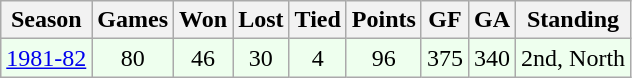<table class="wikitable" style="text-align:center">
<tr>
<th>Season</th>
<th>Games</th>
<th>Won</th>
<th>Lost</th>
<th>Tied</th>
<th>Points</th>
<th>GF</th>
<th>GA</th>
<th>Standing</th>
</tr>
<tr bgcolor="#eeffee">
<td><a href='#'>1981-82</a></td>
<td>80</td>
<td>46</td>
<td>30</td>
<td>4</td>
<td>96</td>
<td>375</td>
<td>340</td>
<td>2nd, North</td>
</tr>
</table>
